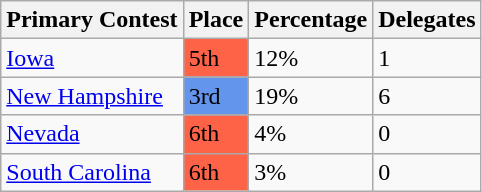<table class = "wikitable">
<tr>
<th>Primary Contest</th>
<th>Place</th>
<th>Percentage</th>
<th>Delegates</th>
</tr>
<tr>
<td><a href='#'>Iowa</a></td>
<td style="background:tomato;">5th</td>
<td>12%</td>
<td>1</td>
</tr>
<tr>
<td><a href='#'>New Hampshire</a></td>
<td style="background:cornflowerblue;">3rd</td>
<td>19%</td>
<td>6</td>
</tr>
<tr>
<td><a href='#'>Nevada</a></td>
<td style="background:tomato;">6th</td>
<td>4%</td>
<td>0</td>
</tr>
<tr>
<td><a href='#'>South Carolina</a></td>
<td style="background:tomato;">6th</td>
<td>3%</td>
<td>0</td>
</tr>
</table>
